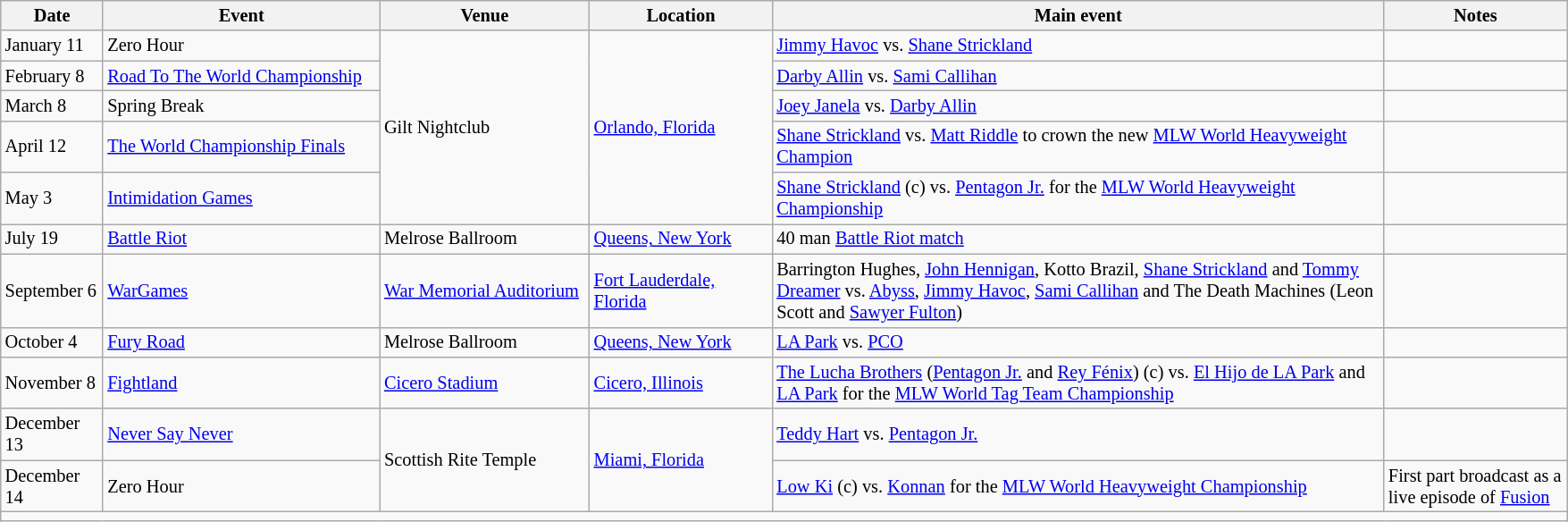<table class="sortable wikitable succession-box" style="font-size:85%; font-size:85%">
<tr>
<th scope="col" width="70">Date</th>
<th scope="col" width="200">Event</th>
<th scope="col" width="150">Venue</th>
<th scope="col" width="130">Location</th>
<th scope="col" width="450">Main event</th>
<th scope="col" width="130">Notes</th>
</tr>
<tr>
<td>January 11</td>
<td>Zero Hour</td>
<td rowspan="5">Gilt Nightclub</td>
<td rowspan="5"><a href='#'>Orlando, Florida</a></td>
<td><a href='#'>Jimmy Havoc</a> vs. <a href='#'>Shane Strickland</a></td>
<td></td>
</tr>
<tr>
<td>February 8</td>
<td><a href='#'>Road To The World Championship</a></td>
<td><a href='#'>Darby Allin</a> vs. <a href='#'>Sami Callihan</a></td>
<td></td>
</tr>
<tr>
<td>March 8</td>
<td>Spring Break</td>
<td><a href='#'>Joey Janela</a> vs. <a href='#'>Darby Allin</a></td>
</tr>
<tr>
<td>April 12</td>
<td><a href='#'>The World Championship Finals</a></td>
<td><a href='#'>Shane Strickland</a> vs. <a href='#'>Matt Riddle</a> to crown the new <a href='#'>MLW World Heavyweight Champion</a></td>
<td></td>
</tr>
<tr>
<td>May 3</td>
<td><a href='#'>Intimidation Games</a></td>
<td><a href='#'>Shane Strickland</a> (c) vs. <a href='#'>Pentagon Jr.</a> for the <a href='#'>MLW World Heavyweight Championship</a></td>
<td></td>
</tr>
<tr>
<td>July 19</td>
<td><a href='#'>Battle Riot</a></td>
<td>Melrose Ballroom</td>
<td><a href='#'>Queens, New York</a></td>
<td>40 man <a href='#'>Battle Riot match</a></td>
</tr>
<tr>
<td>September 6</td>
<td><a href='#'>WarGames</a></td>
<td><a href='#'>War Memorial Auditorium</a></td>
<td><a href='#'>Fort Lauderdale, Florida</a></td>
<td>Barrington Hughes, <a href='#'>John Hennigan</a>, Kotto Brazil, <a href='#'>Shane Strickland</a> and <a href='#'>Tommy Dreamer</a> vs. <a href='#'>Abyss</a>, <a href='#'>Jimmy Havoc</a>, <a href='#'>Sami Callihan</a> and The Death Machines (Leon Scott and <a href='#'>Sawyer Fulton</a>)</td>
<td></td>
</tr>
<tr>
<td>October 4</td>
<td><a href='#'>Fury Road</a></td>
<td>Melrose Ballroom</td>
<td><a href='#'>Queens, New York</a></td>
<td><a href='#'>LA Park</a> vs. <a href='#'>PCO</a></td>
<td></td>
</tr>
<tr>
<td>November 8</td>
<td><a href='#'>Fightland</a></td>
<td><a href='#'>Cicero Stadium</a></td>
<td><a href='#'>Cicero, Illinois</a></td>
<td><a href='#'>The Lucha Brothers</a> (<a href='#'>Pentagon Jr.</a> and <a href='#'>Rey Fénix</a>) (c) vs. <a href='#'>El Hijo de LA Park</a> and <a href='#'>LA Park</a> for the <a href='#'>MLW World Tag Team Championship</a></td>
<td></td>
</tr>
<tr>
<td>December 13</td>
<td><a href='#'>Never Say Never</a></td>
<td rowspan="2">Scottish Rite Temple</td>
<td rowspan="2"><a href='#'>Miami, Florida</a></td>
<td><a href='#'>Teddy Hart</a> vs. <a href='#'>Pentagon Jr.</a></td>
<td></td>
</tr>
<tr>
<td>December 14</td>
<td>Zero Hour</td>
<td><a href='#'>Low Ki</a> (c) vs. <a href='#'>Konnan</a> for the <a href='#'>MLW World Heavyweight Championship</a></td>
<td>First part broadcast as a live episode of <a href='#'>Fusion</a></td>
</tr>
<tr>
<td colspan="6"></td>
</tr>
</table>
